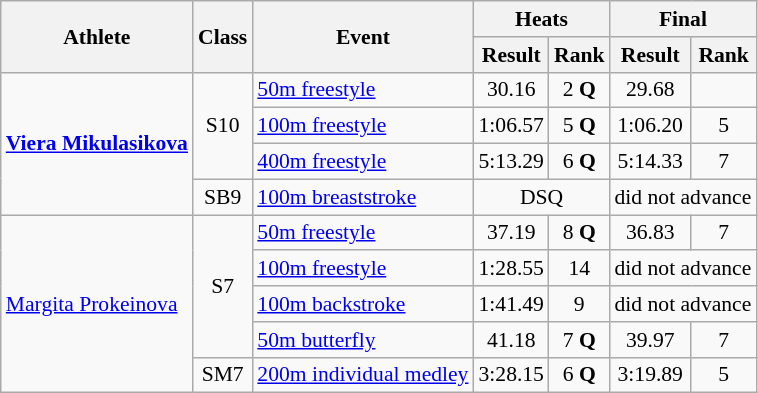<table class=wikitable style="font-size:90%">
<tr>
<th rowspan="2">Athlete</th>
<th rowspan="2">Class</th>
<th rowspan="2">Event</th>
<th colspan="2">Heats</th>
<th colspan="2">Final</th>
</tr>
<tr>
<th>Result</th>
<th>Rank</th>
<th>Result</th>
<th>Rank</th>
</tr>
<tr>
<td rowspan="4"><strong><a href='#'>Viera Mikulasikova</a></strong></td>
<td rowspan="3" style="text-align:center;">S10</td>
<td><a href='#'>50m freestyle</a></td>
<td style="text-align:center;">30.16</td>
<td style="text-align:center;">2 <strong>Q</strong></td>
<td style="text-align:center;">29.68</td>
<td style="text-align:center;"></td>
</tr>
<tr>
<td><a href='#'>100m freestyle</a></td>
<td style="text-align:center;">1:06.57</td>
<td style="text-align:center;">5 <strong>Q</strong></td>
<td style="text-align:center;">1:06.20</td>
<td style="text-align:center;">5</td>
</tr>
<tr>
<td><a href='#'>400m freestyle</a></td>
<td style="text-align:center;">5:13.29</td>
<td style="text-align:center;">6 <strong>Q</strong></td>
<td style="text-align:center;">5:14.33</td>
<td style="text-align:center;">7</td>
</tr>
<tr>
<td style="text-align:center;">SB9</td>
<td><a href='#'>100m breaststroke</a></td>
<td style="text-align:center;" colspan="2">DSQ</td>
<td style="text-align:center;" colspan="2">did not advance</td>
</tr>
<tr>
<td rowspan="5"><a href='#'>Margita Prokeinova</a></td>
<td rowspan="4" style="text-align:center;">S7</td>
<td><a href='#'>50m freestyle</a></td>
<td style="text-align:center;">37.19</td>
<td style="text-align:center;">8 <strong>Q</strong></td>
<td style="text-align:center;">36.83</td>
<td style="text-align:center;">7</td>
</tr>
<tr>
<td><a href='#'>100m freestyle</a></td>
<td style="text-align:center;">1:28.55</td>
<td style="text-align:center;">14</td>
<td style="text-align:center;" colspan="2">did not advance</td>
</tr>
<tr>
<td><a href='#'>100m backstroke</a></td>
<td style="text-align:center;">1:41.49</td>
<td style="text-align:center;">9</td>
<td style="text-align:center;" colspan="2">did not advance</td>
</tr>
<tr>
<td><a href='#'>50m butterfly</a></td>
<td style="text-align:center;">41.18</td>
<td style="text-align:center;">7 <strong>Q</strong></td>
<td style="text-align:center;">39.97</td>
<td style="text-align:center;">7</td>
</tr>
<tr>
<td style="text-align:center;">SM7</td>
<td><a href='#'>200m individual medley</a></td>
<td style="text-align:center;">3:28.15</td>
<td style="text-align:center;">6 <strong>Q</strong></td>
<td style="text-align:center;">3:19.89</td>
<td style="text-align:center;">5</td>
</tr>
</table>
